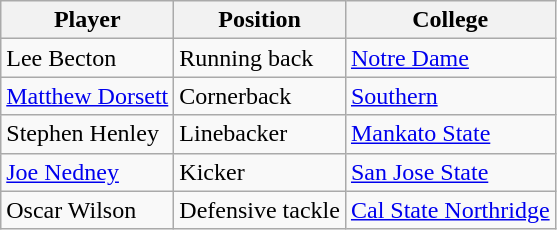<table class="wikitable">
<tr>
<th>Player</th>
<th>Position</th>
<th>College</th>
</tr>
<tr>
<td>Lee Becton</td>
<td>Running back</td>
<td><a href='#'>Notre Dame</a></td>
</tr>
<tr>
<td><a href='#'>Matthew Dorsett</a></td>
<td>Cornerback</td>
<td><a href='#'>Southern</a></td>
</tr>
<tr>
<td>Stephen Henley</td>
<td>Linebacker</td>
<td><a href='#'>Mankato State</a></td>
</tr>
<tr>
<td><a href='#'>Joe Nedney</a></td>
<td>Kicker</td>
<td><a href='#'>San Jose State</a></td>
</tr>
<tr>
<td>Oscar Wilson</td>
<td>Defensive tackle</td>
<td><a href='#'>Cal State Northridge</a></td>
</tr>
</table>
